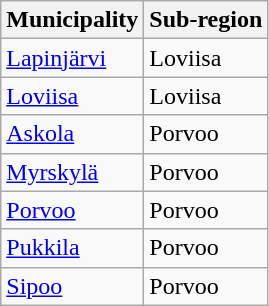<table class="wikitable">
<tr>
<th>Municipality</th>
<th>Sub-region</th>
</tr>
<tr>
<td><a href='#'>Lapinjärvi</a></td>
<td>Loviisa</td>
</tr>
<tr>
<td><a href='#'>Loviisa</a></td>
<td>Loviisa</td>
</tr>
<tr>
<td><a href='#'>Askola</a></td>
<td>Porvoo</td>
</tr>
<tr>
<td><a href='#'>Myrskylä</a></td>
<td>Porvoo</td>
</tr>
<tr>
<td><a href='#'>Porvoo</a></td>
<td>Porvoo</td>
</tr>
<tr>
<td><a href='#'>Pukkila</a></td>
<td>Porvoo</td>
</tr>
<tr>
<td><a href='#'>Sipoo</a></td>
<td>Porvoo</td>
</tr>
</table>
